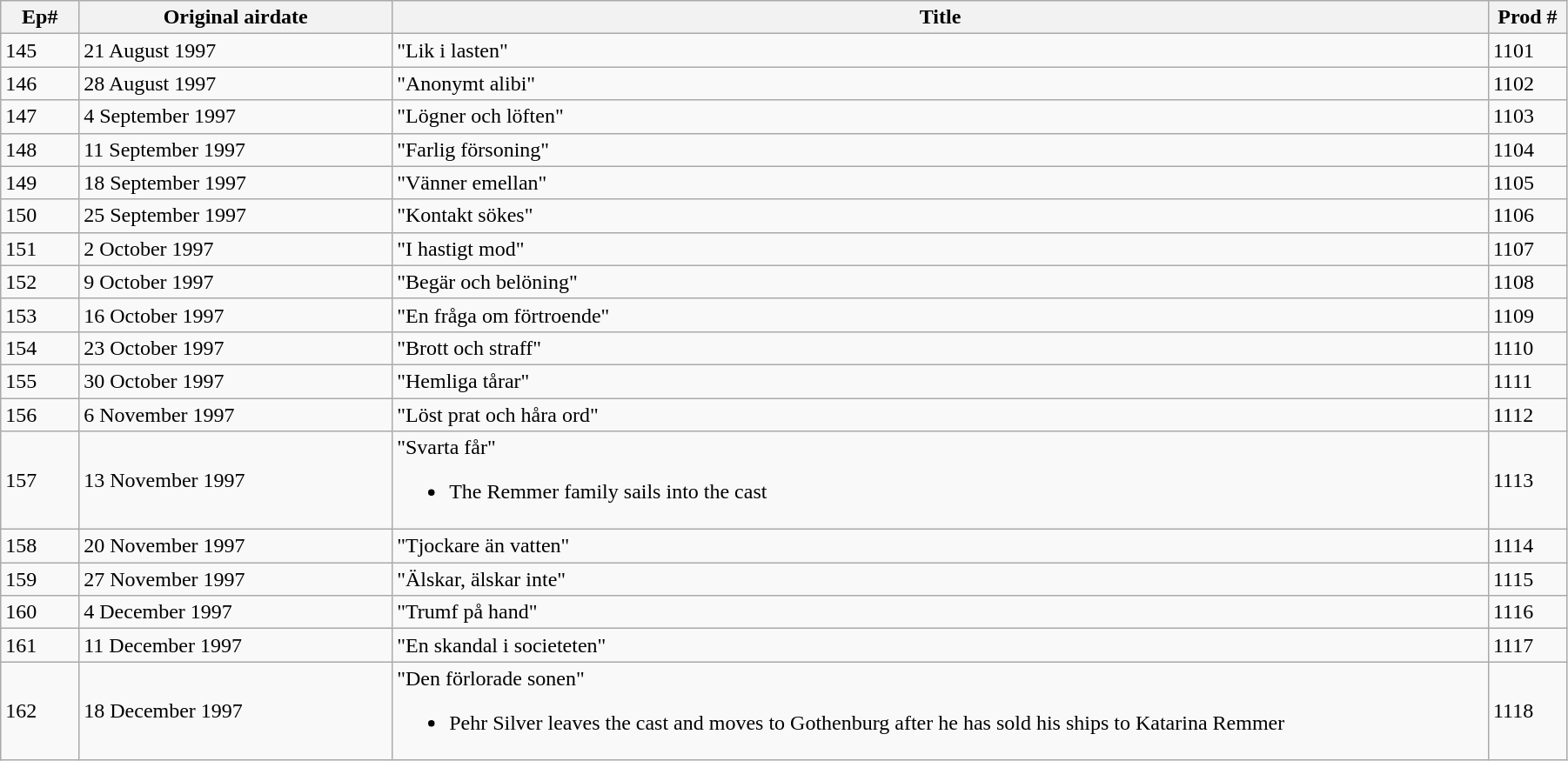<table class="wikitable" width=95%>
<tr>
<th width=5%>Ep#</th>
<th width=20%>Original airdate</th>
<th>Title</th>
<th width=5%>Prod #</th>
</tr>
<tr>
<td>145</td>
<td>21 August 1997</td>
<td>"Lik i lasten"</td>
<td>1101</td>
</tr>
<tr>
<td>146</td>
<td>28 August 1997</td>
<td>"Anonymt alibi"</td>
<td>1102</td>
</tr>
<tr>
<td>147</td>
<td>4 September 1997</td>
<td>"Lögner och löften"</td>
<td>1103</td>
</tr>
<tr>
<td>148</td>
<td>11 September 1997</td>
<td>"Farlig försoning"</td>
<td>1104</td>
</tr>
<tr>
<td>149</td>
<td>18 September 1997</td>
<td>"Vänner emellan"</td>
<td>1105</td>
</tr>
<tr>
<td>150</td>
<td>25 September 1997</td>
<td>"Kontakt sökes"</td>
<td>1106</td>
</tr>
<tr>
<td>151</td>
<td>2 October 1997</td>
<td>"I hastigt mod"</td>
<td>1107</td>
</tr>
<tr>
<td>152</td>
<td>9 October 1997</td>
<td>"Begär och belöning"</td>
<td>1108</td>
</tr>
<tr>
<td>153</td>
<td>16 October 1997</td>
<td>"En fråga om förtroende"</td>
<td>1109</td>
</tr>
<tr>
<td>154</td>
<td>23 October 1997</td>
<td>"Brott och straff"</td>
<td>1110</td>
</tr>
<tr>
<td>155</td>
<td>30 October 1997</td>
<td>"Hemliga tårar"</td>
<td>1111</td>
</tr>
<tr>
<td>156</td>
<td>6 November 1997</td>
<td>"Löst prat och håra ord"</td>
<td>1112</td>
</tr>
<tr>
<td>157</td>
<td>13 November 1997</td>
<td>"Svarta får"<br><ul><li>The Remmer family sails into the cast</li></ul></td>
<td>1113</td>
</tr>
<tr>
<td>158</td>
<td>20 November 1997</td>
<td>"Tjockare än vatten"</td>
<td>1114</td>
</tr>
<tr>
<td>159</td>
<td>27 November 1997</td>
<td>"Älskar, älskar inte"</td>
<td>1115</td>
</tr>
<tr>
<td>160</td>
<td>4 December 1997</td>
<td>"Trumf på hand"</td>
<td>1116</td>
</tr>
<tr>
<td>161</td>
<td>11 December 1997</td>
<td>"En skandal i societeten"</td>
<td>1117</td>
</tr>
<tr>
<td>162</td>
<td>18 December 1997</td>
<td>"Den förlorade sonen"<br><ul><li>Pehr Silver leaves the cast and moves to Gothenburg after he has sold his ships to Katarina Remmer</li></ul></td>
<td>1118</td>
</tr>
</table>
